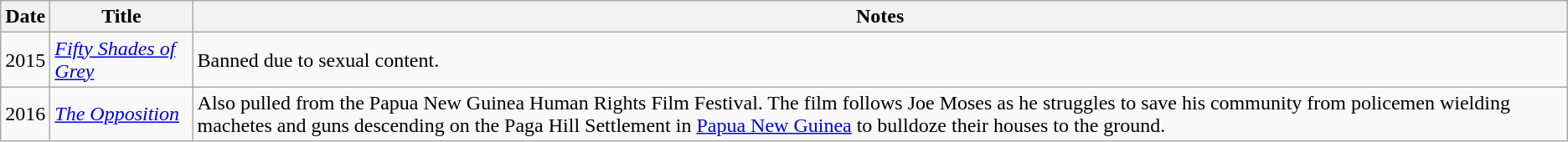<table class="wikitable sortable">
<tr>
<th>Date</th>
<th>Title</th>
<th>Notes</th>
</tr>
<tr>
<td>2015</td>
<td><em><a href='#'>Fifty Shades of Grey</a></em></td>
<td>Banned due to sexual content.</td>
</tr>
<tr>
<td>2016</td>
<td><em><a href='#'>The Opposition</a></em></td>
<td>Also pulled from the Papua New Guinea Human Rights Film Festival. The film follows Joe Moses as he struggles to save his community from policemen wielding machetes and guns descending on the Paga Hill Settlement in <a href='#'>Papua New Guinea</a> to bulldoze their houses to the ground.</td>
</tr>
</table>
